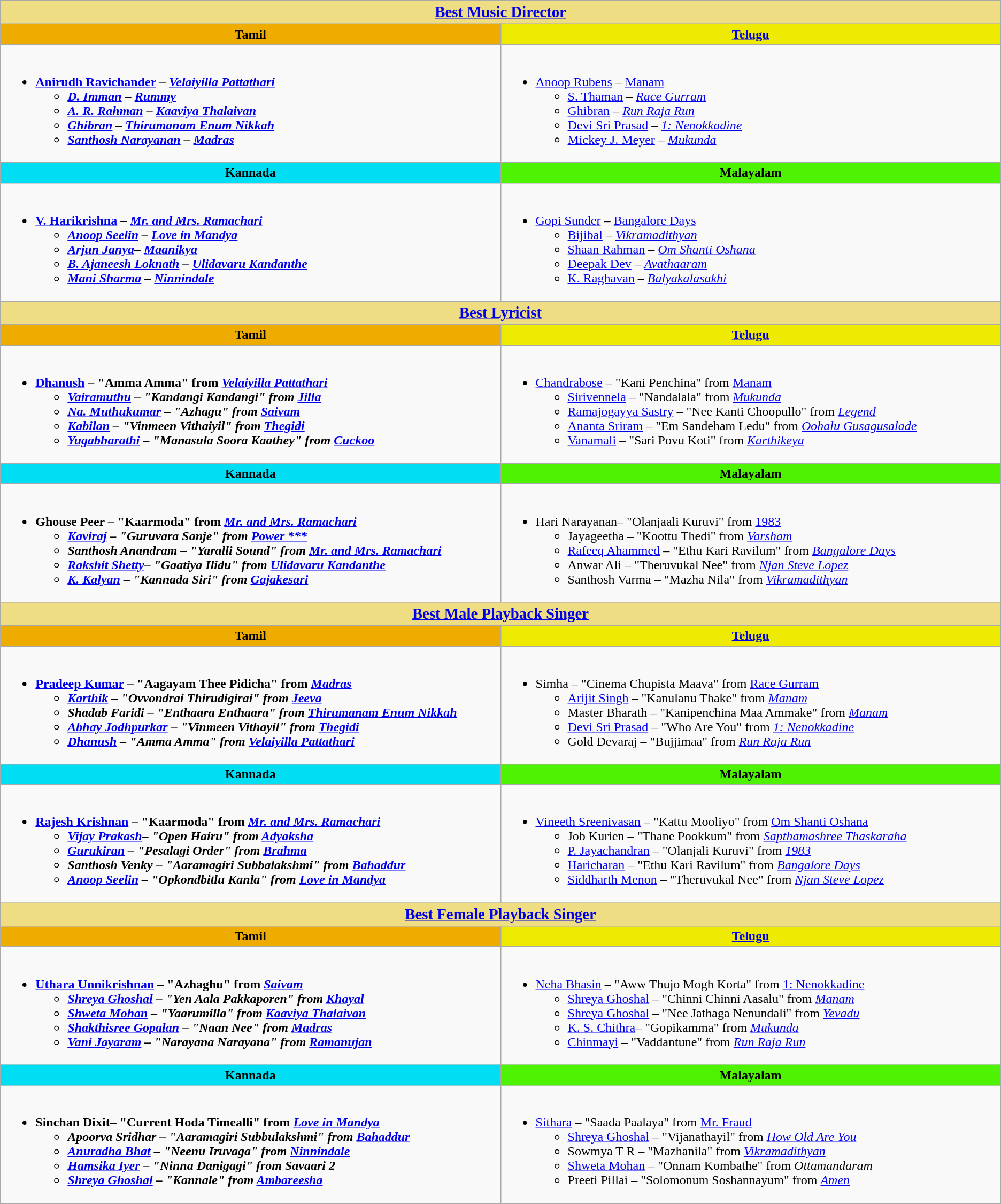<table class="wikitable" |>
<tr>
<th colspan="2" ! style="background:#eedd82; width:3000px; text-align:center;"><big><a href='#'>Best Music Director</a></big></th>
</tr>
<tr>
<th ! style="background:#efac00; width:50%; text-align:center;">Tamil</th>
<th ! style="background:#efeb00; text-align:center;"><a href='#'>Telugu</a></th>
</tr>
<tr>
<td valign="top"><br><ul><li><strong><a href='#'>Anirudh Ravichander</a> – <em><a href='#'>Velaiyilla Pattathari</a><strong><em><ul><li><a href='#'>D. Imman</a> – </em><a href='#'>Rummy</a><em></li><li><a href='#'>A. R. Rahman</a> – </em><a href='#'>Kaaviya Thalaivan</a><em></li><li><a href='#'>Ghibran</a> – </em><a href='#'>Thirumanam Enum Nikkah</a><em></li><li><a href='#'>Santhosh Narayanan</a> – </em><a href='#'>Madras</a><em></li></ul></li></ul></td>
<td valign="top"><br><ul><li></strong><a href='#'>Anoop Rubens</a> – </em><a href='#'>Manam</a></em></strong><ul><li><a href='#'>S. Thaman</a> – <em><a href='#'>Race Gurram</a></em></li><li><a href='#'>Ghibran</a> – <em><a href='#'>Run Raja Run</a></em></li><li><a href='#'>Devi Sri Prasad</a> – <em><a href='#'>1: Nenokkadine</a></em></li><li><a href='#'>Mickey J. Meyer</a> – <em><a href='#'>Mukunda</a></em></li></ul></li></ul></td>
</tr>
<tr>
<th ! style="background:#00def3; text-align:center;">Kannada</th>
<th ! style="background:#4df300; text-align:center;">Malayalam</th>
</tr>
<tr>
<td><br><ul><li><strong><a href='#'>V. Harikrishna</a> – <em><a href='#'>Mr. and Mrs. Ramachari</a><strong><em><ul><li><a href='#'>Anoop Seelin</a> – </em><a href='#'>Love in Mandya</a><em></li><li><a href='#'>Arjun Janya</a>– </em><a href='#'>Maanikya</a><em></li><li><a href='#'>B. Ajaneesh Loknath</a> – </em><a href='#'>Ulidavaru Kandanthe</a><em></li><li><a href='#'>Mani Sharma</a> – </em><a href='#'>Ninnindale</a><em></li></ul></li></ul></td>
<td><br><ul><li></strong><a href='#'>Gopi Sunder</a> – </em><a href='#'>Bangalore Days</a></em></strong><ul><li><a href='#'>Bijibal</a> – <em><a href='#'>Vikramadithyan</a></em></li><li><a href='#'>Shaan Rahman</a> – <em><a href='#'>Om Shanti Oshana</a></em></li><li><a href='#'>Deepak Dev</a> – <em><a href='#'>Avathaaram</a></em></li><li><a href='#'>K. Raghavan</a> – <em><a href='#'>Balyakalasakhi</a></em></li></ul></li></ul></td>
</tr>
<tr>
<th colspan="2" ! style="background:#eedd82; text-align:center;"><big><a href='#'>Best Lyricist</a></big></th>
</tr>
<tr>
<th ! style="background:#efac00; text-align:center;">Tamil</th>
<th ! style="background:#efeb00; text-align:center;"><a href='#'>Telugu</a></th>
</tr>
<tr>
<td valign="top"><br><ul><li><strong><a href='#'>Dhanush</a> – "Amma Amma" from <em><a href='#'>Velaiyilla Pattathari</a><strong><em><ul><li><a href='#'>Vairamuthu</a> – "Kandangi Kandangi" from </em><a href='#'>Jilla</a><em></li><li><a href='#'>Na. Muthukumar</a> – "Azhagu" from </em><a href='#'>Saivam</a><em></li><li><a href='#'>Kabilan</a> – "Vinmeen Vithaiyil" from </em><a href='#'>Thegidi</a><em></li><li><a href='#'>Yugabharathi</a> – "Manasula Soora Kaathey" from </em><a href='#'>Cuckoo</a><em></li></ul></li></ul></td>
<td valign="top"><br><ul><li></strong><a href='#'>Chandrabose</a> – "Kani Penchina" from </em><a href='#'>Manam</a></em></strong><ul><li><a href='#'>Sirivennela</a> – "Nandalala" from <em><a href='#'>Mukunda</a></em></li><li><a href='#'>Ramajogayya Sastry</a> – "Nee Kanti Choopullo" from <em><a href='#'>Legend</a></em></li><li><a href='#'>Ananta Sriram</a> – "Em Sandeham Ledu" from <em><a href='#'>Oohalu Gusagusalade</a></em></li><li><a href='#'>Vanamali</a> – "Sari Povu Koti" from <em><a href='#'>Karthikeya</a></em></li></ul></li></ul></td>
</tr>
<tr>
<th ! style="background:#00def3; text-align:center;">Kannada</th>
<th ! style="background:#4df300; text-align:center;">Malayalam</th>
</tr>
<tr>
<td><br><ul><li><strong>Ghouse Peer – "Kaarmoda" from <em><a href='#'>Mr. and Mrs. Ramachari</a><strong><em><ul><li><a href='#'>Kaviraj</a>  – "Guruvara Sanje" from </em><a href='#'>Power ***</a><em></li><li>Santhosh Anandram – "Yaralli Sound" from </em><a href='#'>Mr. and Mrs. Ramachari</a><em></li><li><a href='#'>Rakshit Shetty</a>– "Gaatiya Ilidu" from </em><a href='#'>Ulidavaru Kandanthe</a><em></li><li><a href='#'>K. Kalyan</a> – "Kannada Siri" from </em><a href='#'>Gajakesari</a><em></li></ul></li></ul></td>
<td><br><ul><li></strong>Hari Narayanan– "Olanjaali Kuruvi" from </em><a href='#'>1983</a></em></strong><ul><li>Jayageetha – "Koottu Thedi" from <em><a href='#'>Varsham</a></em></li><li><a href='#'>Rafeeq Ahammed</a> – "Ethu Kari Ravilum" from <em><a href='#'>Bangalore Days</a></em></li><li>Anwar Ali – "Theruvukal Nee" from <em><a href='#'>Njan Steve Lopez</a></em></li><li>Santhosh Varma – "Mazha Nila" from <em><a href='#'>Vikramadithyan</a></em></li></ul></li></ul></td>
</tr>
<tr>
<th colspan="2" ! style="background:#eedd82; text-align:center;"><big><a href='#'>Best Male Playback Singer</a></big></th>
</tr>
<tr>
<th ! style="background:#efac00; text-align:center;">Tamil</th>
<th ! style="background:#efeb00; text-align:center;"><a href='#'>Telugu</a></th>
</tr>
<tr>
<td valign="top"><br><ul><li><strong><a href='#'>Pradeep Kumar</a> – "Aagayam Thee Pidicha" from <em><a href='#'>Madras</a><strong><em><ul><li><a href='#'>Karthik</a> – "Ovvondrai Thirudigirai" from </em><a href='#'>Jeeva</a><em></li><li>Shadab Faridi – "Enthaara Enthaara" from </em><a href='#'>Thirumanam Enum Nikkah</a><em></li><li><a href='#'>Abhay Jodhpurkar</a> – "Vinmeen Vithayil" from </em><a href='#'>Thegidi</a><em></li><li><a href='#'>Dhanush</a> – "Amma Amma" from </em><a href='#'>Velaiyilla Pattathari</a><em></li></ul></li></ul></td>
<td valign="top"><br><ul><li></strong>Simha – "Cinema Chupista Maava" from </em><a href='#'>Race Gurram</a></em></strong><ul><li><a href='#'>Arijit Singh</a> – "Kanulanu Thake" from <em><a href='#'>Manam</a></em></li><li>Master Bharath – "Kanipenchina Maa Ammake" from <em><a href='#'>Manam</a></em></li><li><a href='#'>Devi Sri Prasad</a> – "Who Are You" from <em><a href='#'>1: Nenokkadine</a></em></li><li>Gold Devaraj – "Bujjimaa" from <em><a href='#'>Run Raja Run</a></em></li></ul></li></ul></td>
</tr>
<tr>
<th ! style="background:#00def3; text-align:center;">Kannada</th>
<th ! style="background:#4df300; text-align:center;">Malayalam</th>
</tr>
<tr>
<td><br><ul><li><strong><a href='#'>Rajesh Krishnan</a> – "Kaarmoda" from <em><a href='#'>Mr. and Mrs. Ramachari</a><strong><em><ul><li><a href='#'>Vijay Prakash</a>– "Open Hairu" from </em><a href='#'>Adyaksha</a><em></li><li><a href='#'>Gurukiran</a> – "Pesalagi Order" from </em><a href='#'>Brahma</a><em></li><li>Santhosh Venky – "Aaramagiri Subbalakshmi" from </em><a href='#'>Bahaddur</a><em></li><li><a href='#'>Anoop Seelin</a> – "Opkondbitlu Kanla" from </em><a href='#'>Love in Mandya</a><em></li></ul></li></ul></td>
<td><br><ul><li></strong><a href='#'>Vineeth Sreenivasan</a> – "Kattu Mooliyo" from </em><a href='#'>Om Shanti Oshana</a></em></strong><ul><li>Job Kurien – "Thane Pookkum" from <em><a href='#'>Sapthamashree Thaskaraha</a></em></li><li><a href='#'>P. Jayachandran</a> – "Olanjali Kuruvi" from <em><a href='#'>1983</a></em></li><li><a href='#'>Haricharan</a> – "Ethu Kari Ravilum" from <em><a href='#'>Bangalore Days</a></em></li><li><a href='#'>Siddharth Menon</a> – "Theruvukal Nee" from <em><a href='#'>Njan Steve Lopez</a></em></li></ul></li></ul></td>
</tr>
<tr>
<th colspan="2" ! style="background:#eedd82; text-align:center;"><big><a href='#'>Best Female Playback Singer</a></big></th>
</tr>
<tr>
<th ! style="background:#efac00; text-align:center;">Tamil</th>
<th ! style="background:#efeb00; text-align:center;"><a href='#'>Telugu</a></th>
</tr>
<tr>
<td valign="top"><br><ul><li><strong><a href='#'>Uthara Unnikrishnan</a> – "Azhaghu" from <em><a href='#'>Saivam</a><strong><em><ul><li><a href='#'>Shreya Ghoshal</a> – "Yen Aala Pakkaporen" from </em><a href='#'>Khayal</a><em></li><li><a href='#'>Shweta Mohan</a> – "Yaarumilla" from </em><a href='#'>Kaaviya Thalaivan</a><em></li><li><a href='#'>Shakthisree Gopalan</a> – "Naan Nee" from </em><a href='#'>Madras</a><em></li><li><a href='#'>Vani Jayaram</a> – "Narayana Narayana" from </em><a href='#'>Ramanujan</a><em></li></ul></li></ul></td>
<td valign="top"><br><ul><li></strong><a href='#'>Neha Bhasin</a> – "Aww Thujo Mogh Korta" from </em><a href='#'>1: Nenokkadine</a></em></strong><ul><li><a href='#'>Shreya Ghoshal</a> – "Chinni Chinni Aasalu" from <em><a href='#'>Manam</a></em></li><li><a href='#'>Shreya Ghoshal</a> – "Nee Jathaga Nenundali" from <em><a href='#'>Yevadu</a></em></li><li><a href='#'>K. S. Chithra</a>– "Gopikamma" from <em><a href='#'>Mukunda</a></em></li><li><a href='#'>Chinmayi</a> – "Vaddantune" from <em><a href='#'>Run Raja Run</a></em></li></ul></li></ul></td>
</tr>
<tr>
<th ! style="background:#00def3; text-align:center;">Kannada</th>
<th ! style="background:#4df300; text-align:center;">Malayalam</th>
</tr>
<tr>
<td><br><ul><li><strong>Sinchan Dixit– "Current Hoda Timealli" from <em><a href='#'>Love in Mandya</a><strong><em><ul><li>Apoorva Sridhar – "Aaramagiri Subbulakshmi" from </em><a href='#'>Bahaddur</a><em></li><li><a href='#'>Anuradha Bhat</a> – "Neenu Iruvaga" from </em><a href='#'>Ninnindale</a><em></li><li><a href='#'>Hamsika Iyer</a> – "Ninna Danigagi" from </em>Savaari 2<em></li><li><a href='#'>Shreya Ghoshal</a> – "Kannale" from </em><a href='#'>Ambareesha</a><em></li></ul></li></ul></td>
<td><br><ul><li></strong><a href='#'>Sithara</a> – "Saada Paalaya" from </em><a href='#'>Mr. Fraud</a></em></strong><ul><li><a href='#'>Shreya Ghoshal</a> – "Vijanathayil" from <em><a href='#'>How Old Are You</a></em></li><li>Sowmya T R – "Mazhanila" from <em><a href='#'>Vikramadithyan</a></em></li><li><a href='#'>Shweta Mohan</a> – "Onnam Kombathe" from <em>Ottamandaram</em></li><li>Preeti Pillai – "Solomonum Soshannayum" from <em><a href='#'>Amen</a></em></li></ul></li></ul></td>
</tr>
</table>
